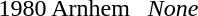<table>
<tr>
<td>1980 Arnhem <br></td>
<td></td>
<td></td>
<td><em>None</em></td>
</tr>
</table>
